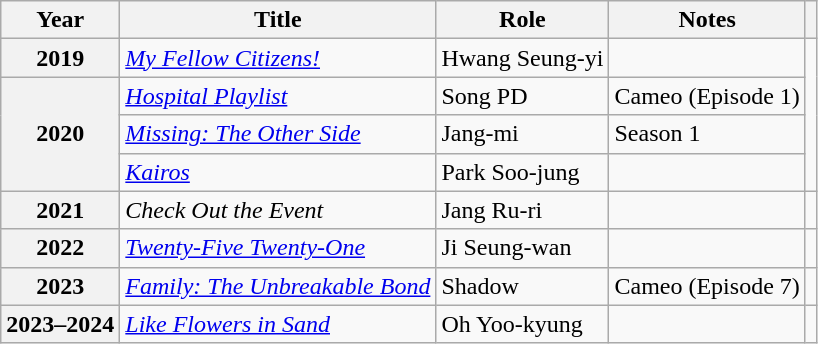<table class="wikitable sortable plainrowheaders">
<tr>
<th scope="col">Year</th>
<th scope="col">Title</th>
<th scope="col">Role</th>
<th scope="col">Notes</th>
<th scope="col" class="unsortable"></th>
</tr>
<tr>
<th scope="row">2019</th>
<td><em><a href='#'>My Fellow Citizens!</a></em></td>
<td>Hwang Seung-yi</td>
<td></td>
<td rowspan="4" style="text-align:center"></td>
</tr>
<tr>
<th rowspan="3" scope="row">2020</th>
<td><em><a href='#'>Hospital Playlist</a></em></td>
<td>Song PD</td>
<td>Cameo (Episode 1)</td>
</tr>
<tr>
<td><em><a href='#'>Missing: The Other Side</a></em></td>
<td>Jang-mi</td>
<td>Season 1</td>
</tr>
<tr>
<td><em><a href='#'>Kairos</a></em></td>
<td>Park Soo-jung</td>
<td></td>
</tr>
<tr>
<th scope="row">2021</th>
<td><em> Check Out the Event</em></td>
<td>Jang Ru-ri</td>
<td></td>
<td style="text-align:center"></td>
</tr>
<tr>
<th scope="row">2022</th>
<td><em><a href='#'>Twenty-Five Twenty-One</a></em></td>
<td>Ji Seung-wan</td>
<td></td>
<td style="text-align:center"></td>
</tr>
<tr>
<th rowspan="1" scope="row">2023</th>
<td><em><a href='#'>Family: The Unbreakable Bond</a></em></td>
<td>Shadow</td>
<td>Cameo (Episode 7)</td>
<td style="text-align:center"></td>
</tr>
<tr>
<th scope="row">2023–2024</th>
<td><em><a href='#'>Like Flowers in Sand</a></em></td>
<td>Oh Yoo-kyung</td>
<td></td>
<td style="text-align:center"></td>
</tr>
</table>
